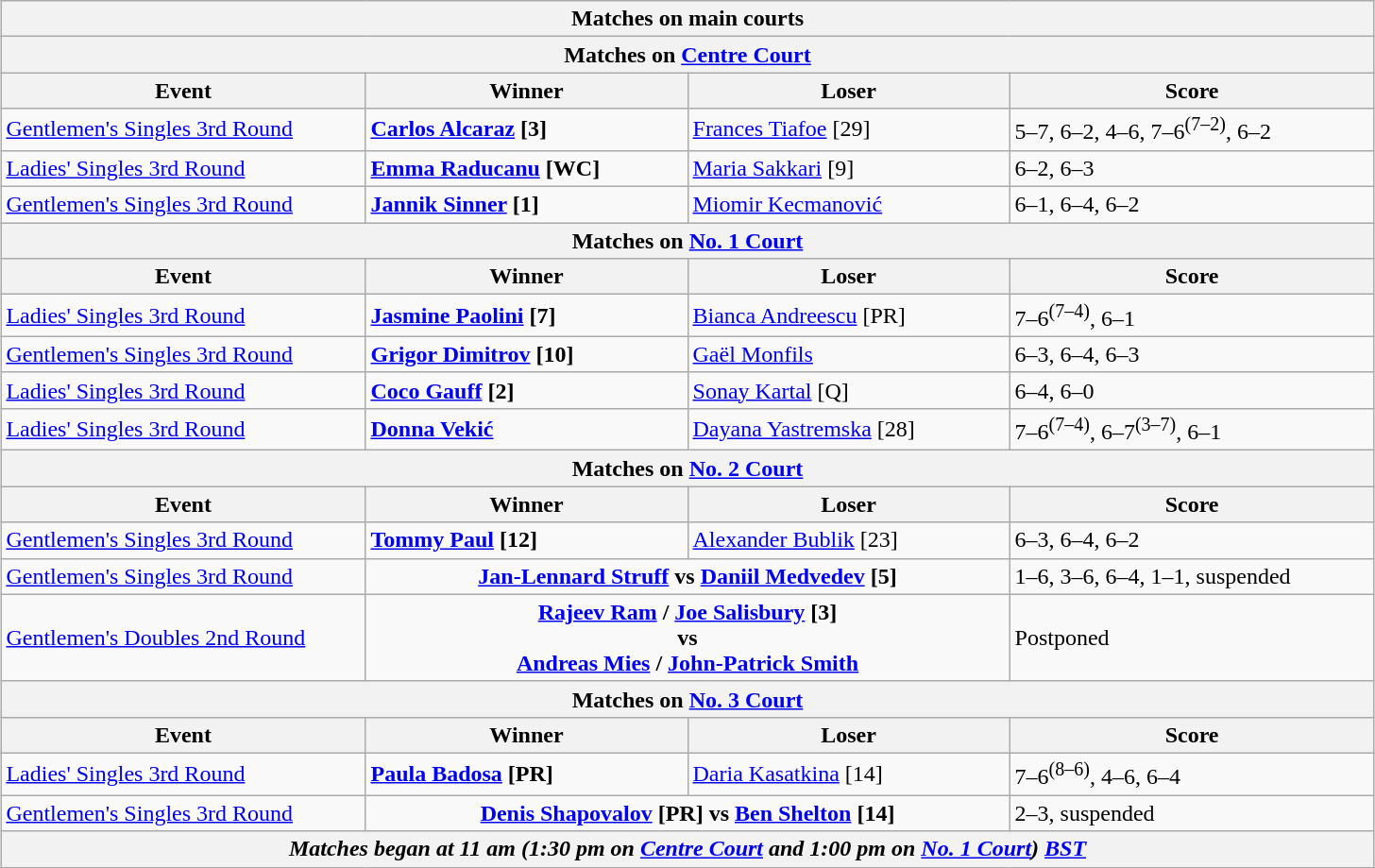<table class="wikitable collapsible uncollapsed" style="margin:auto;">
<tr>
<th colspan="4" style="white-space:nowrap;">Matches on main courts</th>
</tr>
<tr>
<th colspan="4">Matches on <a href='#'>Centre Court</a></th>
</tr>
<tr>
<th width="250">Event</th>
<th width="220">Winner</th>
<th width="220">Loser</th>
<th width="250">Score</th>
</tr>
<tr>
<td><a href='#'>Gentlemen's Singles 3rd Round</a></td>
<td><strong> <a href='#'>Carlos Alcaraz</a> [3]</strong></td>
<td> <a href='#'>Frances Tiafoe</a> [29]</td>
<td>5–7,  6–2, 4–6, 7–6<sup>(7–2)</sup>, 6–2</td>
</tr>
<tr>
<td><a href='#'>Ladies' Singles 3rd Round</a></td>
<td><strong> <a href='#'>Emma Raducanu</a> [WC]</strong></td>
<td> <a href='#'>Maria Sakkari</a> [9]</td>
<td>6–2, 6–3</td>
</tr>
<tr>
<td><a href='#'>Gentlemen's Singles 3rd Round</a></td>
<td><strong> <a href='#'>Jannik Sinner</a> [1]</strong></td>
<td> <a href='#'>Miomir Kecmanović</a></td>
<td>6–1, 6–4, 6–2</td>
</tr>
<tr>
<th colspan="4">Matches on <a href='#'>No. 1 Court</a></th>
</tr>
<tr>
<th width="220">Event</th>
<th width="220">Winner</th>
<th width="220">Loser</th>
<th width="250">Score</th>
</tr>
<tr>
<td><a href='#'>Ladies' Singles 3rd Round</a></td>
<td><strong> <a href='#'>Jasmine Paolini</a> [7]</strong></td>
<td> <a href='#'>Bianca Andreescu</a> [PR]</td>
<td>7–6<sup>(7–4)</sup>, 6–1</td>
</tr>
<tr>
<td><a href='#'>Gentlemen's Singles 3rd Round</a></td>
<td><strong> <a href='#'>Grigor Dimitrov</a> [10]</strong></td>
<td> <a href='#'>Gaël Monfils</a></td>
<td>6–3, 6–4, 6–3</td>
</tr>
<tr>
<td><a href='#'>Ladies' Singles 3rd Round</a></td>
<td><strong> <a href='#'>Coco Gauff</a> [2]</strong></td>
<td> <a href='#'>Sonay Kartal</a> [Q]</td>
<td>6–4, 6–0</td>
</tr>
<tr>
<td><a href='#'>Ladies' Singles 3rd Round</a></td>
<td><strong> <a href='#'>Donna Vekić</a></strong></td>
<td> <a href='#'>Dayana Yastremska</a> [28]</td>
<td>7–6<sup>(7–4)</sup>, 6–7<sup>(3–7)</sup>, 6–1</td>
</tr>
<tr>
<th colspan="4">Matches on <a href='#'>No. 2 Court</a></th>
</tr>
<tr>
<th width="250">Event</th>
<th width="220">Winner</th>
<th width="220">Loser</th>
<th width="220">Score</th>
</tr>
<tr>
<td><a href='#'>Gentlemen's Singles 3rd Round</a></td>
<td><strong> <a href='#'>Tommy Paul</a> [12]</strong></td>
<td> <a href='#'>Alexander Bublik</a> [23]</td>
<td>6–3, 6–4, 6–2</td>
</tr>
<tr>
<td><a href='#'>Gentlemen's Singles 3rd Round</a></td>
<td colspan="2" align="center"><strong> <a href='#'>Jan-Lennard Struff</a> vs  <a href='#'>Daniil Medvedev</a> [5]</strong></td>
<td>1–6, 3–6, 6–4, 1–1, suspended</td>
</tr>
<tr>
<td><a href='#'>Gentlemen's Doubles 2nd Round</a></td>
<td colspan="2" align="center"><strong> <a href='#'>Rajeev Ram</a> /  <a href='#'>Joe Salisbury</a> [3] <br>vs<br>  <a href='#'>Andreas Mies</a> /  <a href='#'>John-Patrick Smith</a></strong></td>
<td>Postponed</td>
</tr>
<tr>
<th colspan="4">Matches on <a href='#'>No. 3 Court</a></th>
</tr>
<tr>
<th width="250">Event</th>
<th width="220">Winner</th>
<th width="220">Loser</th>
<th width="220">Score</th>
</tr>
<tr>
<td><a href='#'>Ladies' Singles 3rd Round</a></td>
<td><strong> <a href='#'>Paula Badosa</a> [PR]</strong></td>
<td> <a href='#'>Daria Kasatkina</a> [14]</td>
<td>7–6<sup>(8–6)</sup>, 4–6, 6–4</td>
</tr>
<tr>
<td><a href='#'>Gentlemen's Singles 3rd Round</a></td>
<td colspan="2" align="center"><strong> <a href='#'>Denis Shapovalov</a> [PR] vs  <a href='#'>Ben Shelton</a> [14]</strong></td>
<td>2–3, suspended</td>
</tr>
<tr>
<th colspan=4><em>Matches began at 11 am (1:30 pm on <a href='#'>Centre Court</a> and 1:00 pm on <a href='#'>No. 1 Court</a>) <a href='#'>BST</a></em></th>
</tr>
</table>
